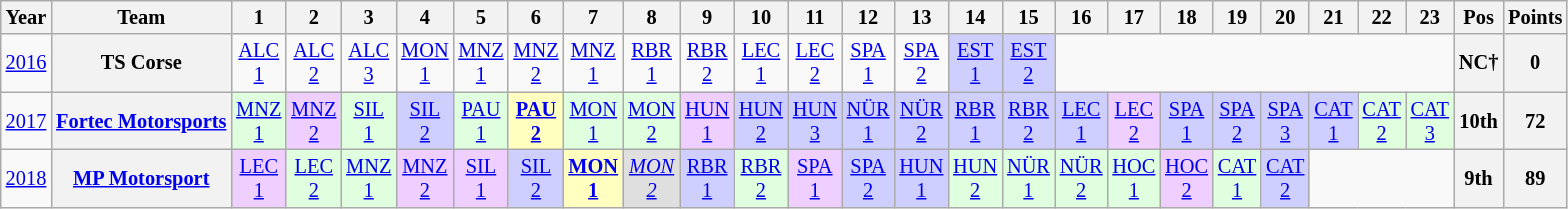<table class="wikitable" style="text-align:center; font-size:85%">
<tr>
<th>Year</th>
<th>Team</th>
<th>1</th>
<th>2</th>
<th>3</th>
<th>4</th>
<th>5</th>
<th>6</th>
<th>7</th>
<th>8</th>
<th>9</th>
<th>10</th>
<th>11</th>
<th>12</th>
<th>13</th>
<th>14</th>
<th>15</th>
<th>16</th>
<th>17</th>
<th>18</th>
<th>19</th>
<th>20</th>
<th>21</th>
<th>22</th>
<th>23</th>
<th>Pos</th>
<th>Points</th>
</tr>
<tr>
<td><a href='#'>2016</a></td>
<th nowrap>TS Corse</th>
<td><a href='#'>ALC<br>1</a></td>
<td><a href='#'>ALC<br>2</a></td>
<td><a href='#'>ALC<br>3</a></td>
<td><a href='#'>MON<br>1</a></td>
<td><a href='#'>MNZ<br>1</a></td>
<td><a href='#'>MNZ<br>2</a></td>
<td><a href='#'>MNZ<br>1</a></td>
<td><a href='#'>RBR<br>1</a></td>
<td><a href='#'>RBR<br>2</a></td>
<td><a href='#'>LEC<br>1</a></td>
<td><a href='#'>LEC<br>2</a></td>
<td><a href='#'>SPA<br>1</a></td>
<td><a href='#'>SPA<br>2</a></td>
<td style="background:#CFCFFF"><a href='#'>EST<br>1</a><br></td>
<td style="background:#CFCFFF"><a href='#'>EST<br>2</a><br></td>
<td colspan=8></td>
<th>NC†</th>
<th>0</th>
</tr>
<tr>
<td><a href='#'>2017</a></td>
<th nowrap><a href='#'>Fortec Motorsports</a></th>
<td style="background:#DFFFDF"><a href='#'>MNZ<br>1</a><br></td>
<td style="background:#EFCFFF"><a href='#'>MNZ<br>2</a><br></td>
<td style="background:#DFFFDF"><a href='#'>SIL<br>1</a><br></td>
<td style="background:#CFCFFF"><a href='#'>SIL<br>2</a><br></td>
<td style="background:#DFFFDF"><a href='#'>PAU<br>1</a><br></td>
<td style="background:#FFFFBF"><strong><a href='#'>PAU<br>2</a></strong><br></td>
<td style="background:#DFFFDF"><a href='#'>MON<br>1</a><br></td>
<td style="background:#DFFFDF"><a href='#'>MON<br>2</a><br></td>
<td style="background:#EFCFFF"><a href='#'>HUN<br>1</a><br></td>
<td style="background:#CFCFFF"><a href='#'>HUN<br>2</a><br></td>
<td style="background:#CFCFFF"><a href='#'>HUN<br>3</a><br></td>
<td style="background:#CFCFFF"><a href='#'>NÜR<br>1</a><br></td>
<td style="background:#CFCFFF"><a href='#'>NÜR<br>2</a><br></td>
<td style="background:#CFCFFF"><a href='#'>RBR<br>1</a><br></td>
<td style="background:#CFCFFF"><a href='#'>RBR<br>2</a><br></td>
<td style="background:#CFCFFF"><a href='#'>LEC<br>1</a><br></td>
<td style="background:#EFCFFF"><a href='#'>LEC<br>2</a><br></td>
<td style="background:#CFCFFF"><a href='#'>SPA<br>1</a><br></td>
<td style="background:#CFCFFF"><a href='#'>SPA<br>2</a><br></td>
<td style="background:#CFCFFF"><a href='#'>SPA<br>3</a><br></td>
<td style="background:#CFCFFF"><a href='#'>CAT<br>1</a><br></td>
<td style="background:#DFFFDF"><a href='#'>CAT<br>2</a><br></td>
<td style="background:#DFFFDF"><a href='#'>CAT<br>3</a><br></td>
<th>10th</th>
<th>72</th>
</tr>
<tr>
<td><a href='#'>2018</a></td>
<th nowrap><a href='#'>MP Motorsport</a></th>
<td style="background:#EFCFFF"><a href='#'>LEC<br>1</a><br></td>
<td style="background:#DFFFDF"><a href='#'>LEC<br>2</a><br></td>
<td style="background:#DFFFDF"><a href='#'>MNZ<br>1</a><br></td>
<td style="background:#EFCFFF"><a href='#'>MNZ<br>2</a><br></td>
<td style="background:#EFCFFF"><a href='#'>SIL<br>1</a><br></td>
<td style="background:#CFCFFF"><a href='#'>SIL<br>2</a><br></td>
<td style="background:#FFFFBF"><strong><a href='#'>MON<br>1</a></strong><br></td>
<td style="background:#DFDFDF"><em><a href='#'>MON<br>2</a></em><br></td>
<td style="background:#CFCFFF"><a href='#'>RBR<br>1</a><br></td>
<td style="background:#DFFFDF"><a href='#'>RBR<br>2</a><br></td>
<td style="background:#EFCFFF"><a href='#'>SPA<br>1</a><br></td>
<td style="background:#CFCFFF"><a href='#'>SPA<br>2</a><br></td>
<td style="background:#CFCFFF"><a href='#'>HUN<br>1</a><br></td>
<td style="background:#DFFFDF"><a href='#'>HUN<br>2</a><br></td>
<td style="background:#DFFFDF"><a href='#'>NÜR<br>1</a><br></td>
<td style="background:#DFFFDF"><a href='#'>NÜR<br>2</a><br></td>
<td style="background:#DFFFDF"><a href='#'>HOC<br>1</a><br></td>
<td style="background:#EFCFFF"><a href='#'>HOC<br>2</a><br></td>
<td style="background:#DFFFDF"><a href='#'>CAT<br>1</a><br></td>
<td style="background:#CFCFFF"><a href='#'>CAT<br>2</a><br></td>
<td colspan=3></td>
<th>9th</th>
<th>89</th>
</tr>
</table>
